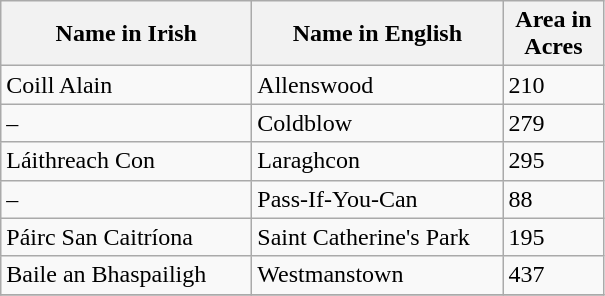<table class="wikitable">
<tr>
<th style="width:160px">Name in Irish</th>
<th style="width:160px">Name in English</th>
<th style="width:60px">Area in Acres</th>
</tr>
<tr>
<td>Coill Alain</td>
<td>Allenswood</td>
<td>210</td>
</tr>
<tr>
<td>–</td>
<td>Coldblow</td>
<td>279</td>
</tr>
<tr>
<td>Láithreach Con</td>
<td>Laraghcon</td>
<td>295</td>
</tr>
<tr>
<td>–</td>
<td>Pass-If-You-Can</td>
<td>88</td>
</tr>
<tr>
<td>Páirc San Caitríona</td>
<td>Saint Catherine's Park</td>
<td>195</td>
</tr>
<tr>
<td>Baile an Bhaspailigh</td>
<td>Westmanstown</td>
<td>437</td>
</tr>
<tr>
</tr>
</table>
